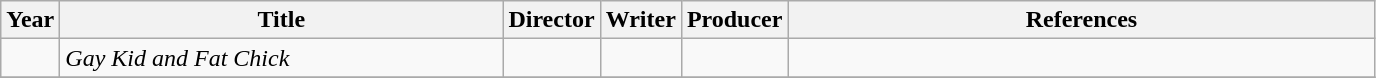<table class="wikitable sortable">
<tr>
<th style="width:1em;">Year</th>
<th style="width:18em;">Title</th>
<th>Director</th>
<th>Writer</th>
<th>Producer</th>
<th style="width:24em;" class="unsortable">References</th>
</tr>
<tr>
<td></td>
<td><em>Gay Kid and Fat Chick</em></td>
<td></td>
<td></td>
<td></td>
<td></td>
</tr>
<tr>
</tr>
</table>
